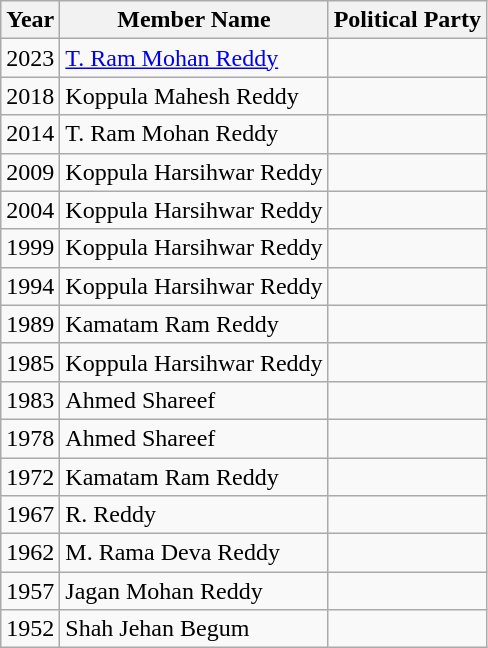<table class="wikitable">
<tr>
<th>Year</th>
<th>Member Name</th>
<th colspan=2>Political Party</th>
</tr>
<tr>
<td>2023</td>
<td><a href='#'>T. Ram Mohan Reddy</a></td>
<td></td>
</tr>
<tr>
<td>2018</td>
<td>Koppula Mahesh Reddy</td>
<td></td>
</tr>
<tr>
<td>2014</td>
<td>T. Ram Mohan Reddy</td>
<td></td>
</tr>
<tr>
<td>2009</td>
<td>Koppula Harsihwar Reddy</td>
<td></td>
</tr>
<tr>
<td>2004</td>
<td>Koppula Harsihwar Reddy</td>
<td></td>
</tr>
<tr>
<td>1999</td>
<td>Koppula Harsihwar Reddy</td>
<td></td>
</tr>
<tr>
<td>1994</td>
<td>Koppula Harsihwar Reddy</td>
<td></td>
</tr>
<tr>
<td>1989</td>
<td>Kamatam Ram Reddy</td>
<td></td>
</tr>
<tr>
<td>1985</td>
<td>Koppula Harsihwar Reddy</td>
<td></td>
</tr>
<tr>
<td>1983</td>
<td>Ahmed Shareef</td>
<td></td>
</tr>
<tr>
<td>1978</td>
<td>Ahmed Shareef</td>
<td></td>
</tr>
<tr>
<td>1972</td>
<td>Kamatam Ram Reddy</td>
<td></td>
</tr>
<tr>
<td>1967</td>
<td>R. Reddy</td>
<td></td>
</tr>
<tr>
<td>1962</td>
<td>M. Rama Deva Reddy</td>
<td></td>
</tr>
<tr>
<td>1957</td>
<td>Jagan Mohan Reddy</td>
<td></td>
</tr>
<tr>
<td>1952</td>
<td>Shah Jehan Begum</td>
<td></td>
</tr>
</table>
